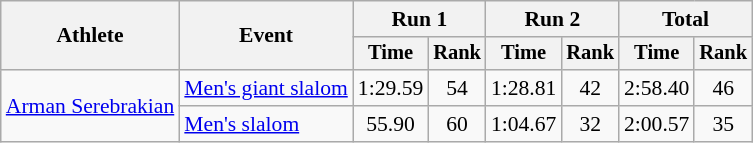<table class="wikitable" style="font-size:90%">
<tr>
<th rowspan=2>Athlete</th>
<th rowspan=2>Event</th>
<th colspan=2>Run 1</th>
<th colspan=2>Run 2</th>
<th colspan=2>Total</th>
</tr>
<tr style="font-size:95%">
<th>Time</th>
<th>Rank</th>
<th>Time</th>
<th>Rank</th>
<th>Time</th>
<th>Rank</th>
</tr>
<tr align=center>
<td align=left rowspan=2><a href='#'>Arman Serebrakian</a></td>
<td align=left><a href='#'>Men's giant slalom</a></td>
<td>1:29.59</td>
<td>54</td>
<td>1:28.81</td>
<td>42</td>
<td>2:58.40</td>
<td>46</td>
</tr>
<tr align=center>
<td align=left><a href='#'>Men's slalom</a></td>
<td>55.90</td>
<td>60</td>
<td>1:04.67</td>
<td>32</td>
<td>2:00.57</td>
<td>35</td>
</tr>
</table>
